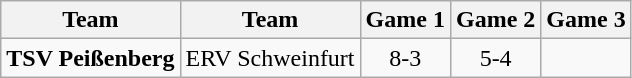<table class="wikitable">
<tr>
<th>Team</th>
<th>Team</th>
<th>Game 1</th>
<th>Game 2</th>
<th>Game 3</th>
</tr>
<tr>
<td><strong>TSV Peißenberg</strong></td>
<td>ERV Schweinfurt</td>
<td align="center">8-3</td>
<td align="center">5-4</td>
<td align="center"></td>
</tr>
</table>
